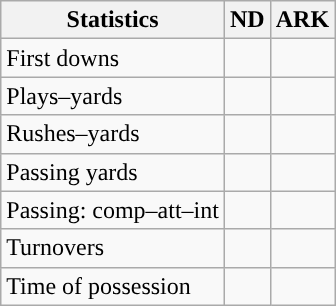<table class="wikitable" style="float:left">
<tr>
<th>Statistics</th>
<th>ND</th>
<th>ARK</th>
</tr>
<tr>
<td>First downs</td>
<td></td>
<td></td>
</tr>
<tr>
<td>Plays–yards</td>
<td></td>
<td></td>
</tr>
<tr>
<td>Rushes–yards</td>
<td></td>
<td></td>
</tr>
<tr>
<td>Passing yards</td>
<td></td>
<td></td>
</tr>
<tr>
<td>Passing: comp–att–int</td>
<td></td>
<td></td>
</tr>
<tr>
<td>Turnovers</td>
<td></td>
<td></td>
</tr>
<tr>
<td>Time of possession</td>
<td></td>
<td></td>
</tr>
</table>
